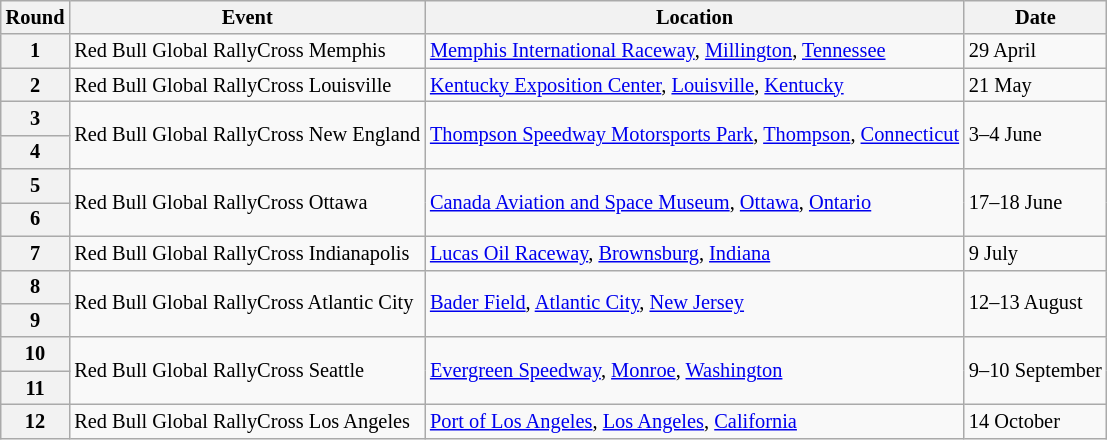<table class="wikitable" style="font-size: 85%;">
<tr>
<th>Round</th>
<th>Event</th>
<th>Location</th>
<th>Date</th>
</tr>
<tr>
<th>1</th>
<td>Red Bull Global RallyCross Memphis</td>
<td><a href='#'>Memphis International Raceway</a>, <a href='#'>Millington</a>, <a href='#'>Tennessee</a></td>
<td>29 April</td>
</tr>
<tr>
<th>2</th>
<td>Red Bull Global RallyCross Louisville</td>
<td><a href='#'>Kentucky Exposition Center</a>, <a href='#'>Louisville</a>, <a href='#'>Kentucky</a></td>
<td>21 May</td>
</tr>
<tr>
<th>3</th>
<td rowspan=2>Red Bull Global RallyCross New England</td>
<td rowspan=2><a href='#'>Thompson Speedway Motorsports Park</a>, <a href='#'>Thompson</a>, <a href='#'>Connecticut</a></td>
<td rowspan=2>3–4 June</td>
</tr>
<tr>
<th>4</th>
</tr>
<tr>
<th>5</th>
<td rowspan=2>Red Bull Global RallyCross Ottawa</td>
<td rowspan=2><a href='#'>Canada Aviation and Space Museum</a>, <a href='#'>Ottawa</a>, <a href='#'>Ontario</a></td>
<td rowspan=2>17–18 June</td>
</tr>
<tr>
<th>6</th>
</tr>
<tr>
<th>7</th>
<td>Red Bull Global RallyCross Indianapolis</td>
<td><a href='#'>Lucas Oil Raceway</a>, <a href='#'>Brownsburg</a>, <a href='#'>Indiana</a></td>
<td>9 July</td>
</tr>
<tr>
<th>8</th>
<td rowspan=2>Red Bull Global RallyCross Atlantic City</td>
<td rowspan=2><a href='#'>Bader Field</a>, <a href='#'>Atlantic City</a>, <a href='#'>New Jersey</a></td>
<td rowspan=2>12–13 August</td>
</tr>
<tr>
<th>9</th>
</tr>
<tr>
<th>10</th>
<td rowspan=2>Red Bull Global RallyCross Seattle</td>
<td rowspan=2><a href='#'>Evergreen Speedway</a>, <a href='#'>Monroe</a>, <a href='#'>Washington</a></td>
<td rowspan=2>9–10 September</td>
</tr>
<tr>
<th>11</th>
</tr>
<tr>
<th>12</th>
<td>Red Bull Global RallyCross Los Angeles</td>
<td><a href='#'>Port of Los Angeles</a>, <a href='#'>Los Angeles</a>, <a href='#'>California</a></td>
<td>14 October</td>
</tr>
</table>
